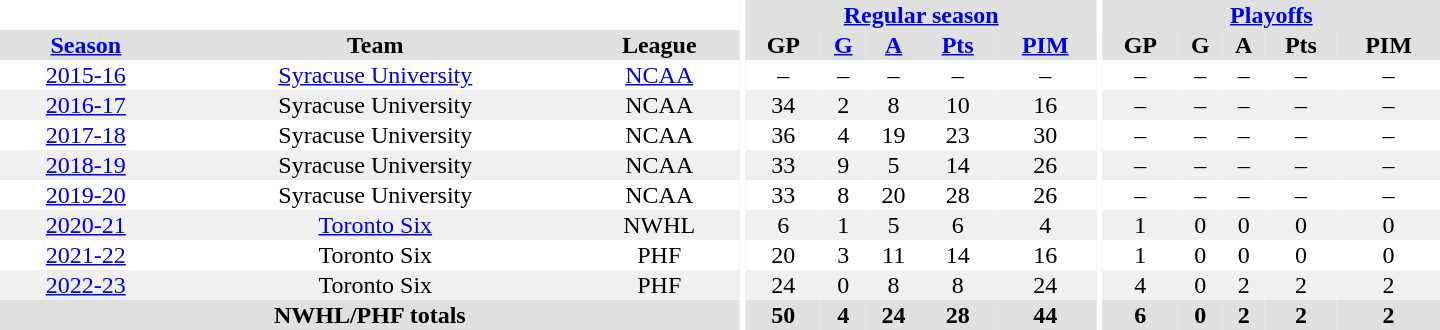<table border="0" cellpadding="1" cellspacing="0" style="text-align:center; width:60em">
<tr bgcolor="#e0e0e0">
<th colspan="3" bgcolor="#ffffff"></th>
<th rowspan="101" bgcolor="#ffffff"></th>
<th colspan="5"><a href='#'>Regular season</a></th>
<th rowspan="101" bgcolor="#ffffff"></th>
<th colspan="5"><a href='#'>Playoffs</a></th>
</tr>
<tr bgcolor="#e0e0e0">
<th><a href='#'>Season</a></th>
<th>Team</th>
<th>League</th>
<th>GP</th>
<th><a href='#'>G</a></th>
<th><a href='#'>A</a></th>
<th><a href='#'>Pts</a></th>
<th><a href='#'>PIM</a></th>
<th>GP</th>
<th>G</th>
<th>A</th>
<th>Pts</th>
<th>PIM</th>
</tr>
<tr>
<td><a href='#'>2015-16</a></td>
<td><a href='#'>Syracuse University</a></td>
<td><a href='#'>NCAA</a></td>
<td>–</td>
<td>–</td>
<td>–</td>
<td>–</td>
<td>–</td>
<td>–</td>
<td>–</td>
<td>–</td>
<td>–</td>
<td>–</td>
</tr>
<tr bgcolor="#f0f0f0">
<td><a href='#'>2016-17</a></td>
<td>Syracuse University</td>
<td>NCAA</td>
<td>34</td>
<td>2</td>
<td>8</td>
<td>10</td>
<td>16</td>
<td>–</td>
<td>–</td>
<td>–</td>
<td>–</td>
<td>–</td>
</tr>
<tr>
<td><a href='#'>2017-18</a></td>
<td>Syracuse University</td>
<td>NCAA</td>
<td>36</td>
<td>4</td>
<td>19</td>
<td>23</td>
<td>30</td>
<td>–</td>
<td>–</td>
<td>–</td>
<td>–</td>
<td>–</td>
</tr>
<tr bgcolor="#f0f0f0">
<td><a href='#'>2018-19</a></td>
<td>Syracuse University</td>
<td>NCAA</td>
<td>33</td>
<td>9</td>
<td>5</td>
<td>14</td>
<td>26</td>
<td>–</td>
<td>–</td>
<td>–</td>
<td>–</td>
<td>–</td>
</tr>
<tr>
<td><a href='#'>2019-20</a></td>
<td>Syracuse University</td>
<td>NCAA</td>
<td>33</td>
<td>8</td>
<td>20</td>
<td>28</td>
<td>26</td>
<td>–</td>
<td>–</td>
<td>–</td>
<td>–</td>
<td>–</td>
</tr>
<tr bgcolor="#f0f0f0">
<td><a href='#'>2020-21</a></td>
<td><a href='#'>Toronto Six</a></td>
<td>NWHL</td>
<td>6</td>
<td>1</td>
<td>5</td>
<td>6</td>
<td>4</td>
<td>1</td>
<td>0</td>
<td>0</td>
<td>0</td>
<td>0</td>
</tr>
<tr>
<td><a href='#'>2021-22</a></td>
<td>Toronto Six</td>
<td>PHF</td>
<td>20</td>
<td>3</td>
<td>11</td>
<td>14</td>
<td>16</td>
<td>1</td>
<td>0</td>
<td>0</td>
<td>0</td>
<td>0</td>
</tr>
<tr bgcolor="#f0f0f0">
<td><a href='#'>2022-23</a></td>
<td>Toronto Six</td>
<td>PHF</td>
<td>24</td>
<td>0</td>
<td>8</td>
<td>8</td>
<td>24</td>
<td>4</td>
<td>0</td>
<td>2</td>
<td>2</td>
<td>2</td>
</tr>
<tr bgcolor="#e0e0e0">
<th colspan="3">NWHL/PHF totals</th>
<th>50</th>
<th>4</th>
<th>24</th>
<th>28</th>
<th>44</th>
<th>6</th>
<th>0</th>
<th>2</th>
<th>2</th>
<th>2</th>
</tr>
</table>
